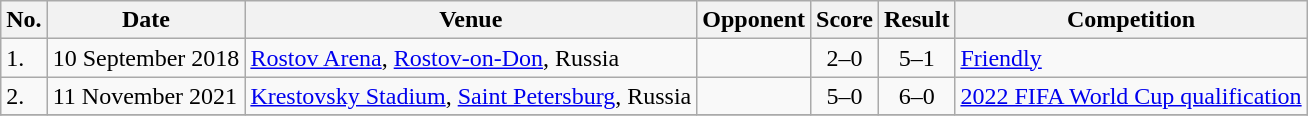<table class="wikitable" style="font-size:100%;">
<tr>
<th>No.</th>
<th>Date</th>
<th>Venue</th>
<th>Opponent</th>
<th>Score</th>
<th>Result</th>
<th>Competition</th>
</tr>
<tr>
<td>1.</td>
<td>10 September 2018</td>
<td><a href='#'>Rostov Arena</a>, <a href='#'>Rostov-on-Don</a>, Russia</td>
<td></td>
<td align=center>2–0</td>
<td style="text-align:center">5–1</td>
<td><a href='#'>Friendly</a></td>
</tr>
<tr>
<td>2.</td>
<td>11 November 2021</td>
<td><a href='#'>Krestovsky Stadium</a>, <a href='#'>Saint Petersburg</a>, Russia</td>
<td></td>
<td align=center>5–0</td>
<td style="text-align:center">6–0</td>
<td><a href='#'>2022 FIFA World Cup qualification</a></td>
</tr>
<tr>
</tr>
</table>
